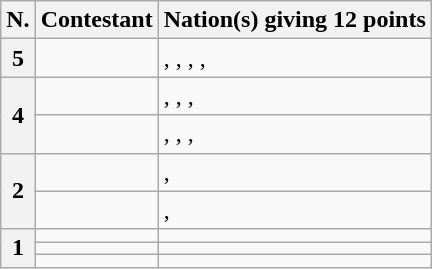<table class="wikitable plainrowheaders">
<tr>
<th scope="col">N.</th>
<th scope="col">Contestant</th>
<th scope="col">Nation(s) giving 12 points</th>
</tr>
<tr>
<th scope="row">5</th>
<td></td>
<td>, , , , </td>
</tr>
<tr>
<th scope="row" rowspan="2">4</th>
<td></td>
<td>, , , </td>
</tr>
<tr>
<td></td>
<td>, , , </td>
</tr>
<tr>
<th scope="row" rowspan="2">2</th>
<td></td>
<td>, </td>
</tr>
<tr>
<td><strong></strong></td>
<td>, </td>
</tr>
<tr>
<th scope="row" rowspan="3">1</th>
<td></td>
<td></td>
</tr>
<tr>
<td></td>
<td></td>
</tr>
<tr>
<td></td>
<td></td>
</tr>
</table>
